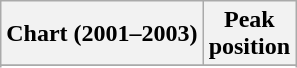<table class="wikitable sortable plainrowheaders" style="text-align:center">
<tr>
<th scope="col">Chart (2001–2003)</th>
<th scope="col">Peak<br>position</th>
</tr>
<tr>
</tr>
<tr>
</tr>
</table>
